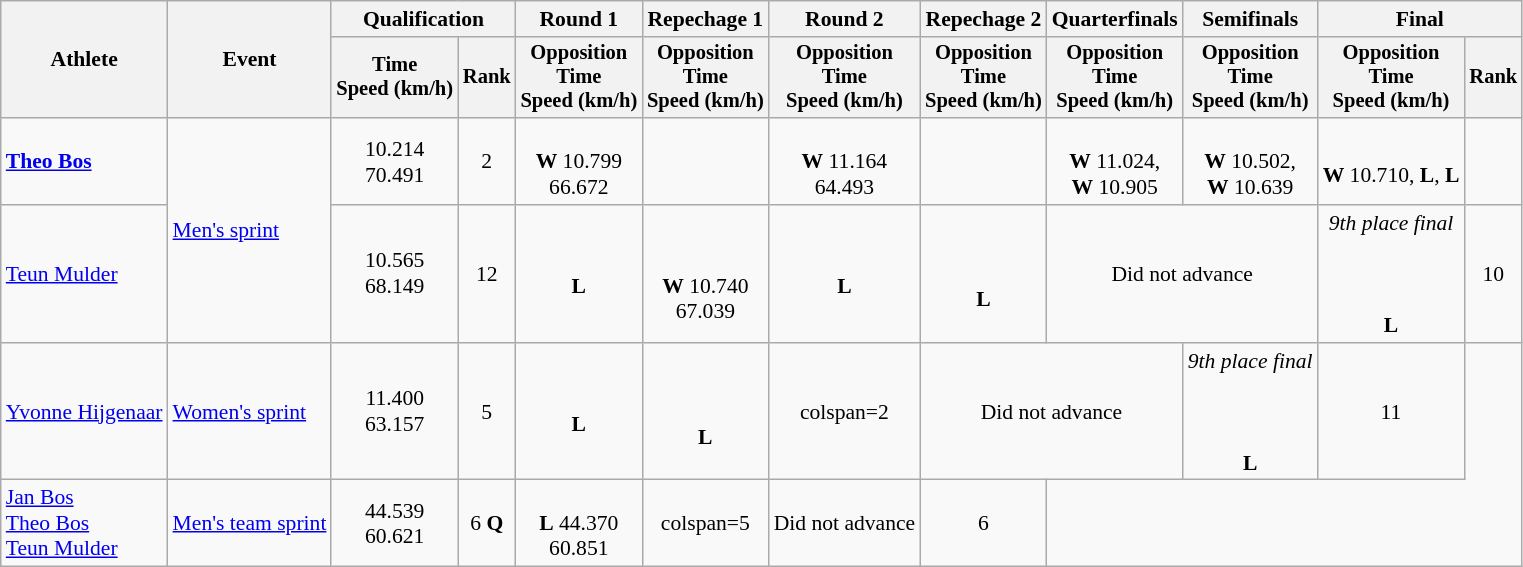<table class="wikitable" style="font-size:90%">
<tr>
<th rowspan="2">Athlete</th>
<th rowspan="2">Event</th>
<th colspan=2>Qualification</th>
<th>Round 1</th>
<th>Repechage 1</th>
<th>Round 2</th>
<th>Repechage 2</th>
<th>Quarterfinals</th>
<th>Semifinals</th>
<th colspan=2>Final</th>
</tr>
<tr style="font-size:95%">
<th>Time<br>Speed (km/h)</th>
<th>Rank</th>
<th>Opposition<br>Time<br>Speed (km/h)</th>
<th>Opposition<br>Time<br>Speed (km/h)</th>
<th>Opposition<br>Time<br>Speed (km/h)</th>
<th>Opposition<br>Time<br>Speed (km/h)</th>
<th>Opposition<br>Time<br>Speed (km/h)</th>
<th>Opposition<br>Time<br>Speed (km/h)</th>
<th>Opposition<br>Time<br>Speed (km/h)</th>
<th>Rank</th>
</tr>
<tr align=center>
<td align=left><strong><a href='#'>Theo Bos</a></strong></td>
<td align=left rowspan=2><a href='#'>Men's sprint</a></td>
<td>10.214<br>70.491</td>
<td>2</td>
<td><br><strong>W</strong> 10.799<br>66.672</td>
<td></td>
<td><br><strong>W</strong> 11.164<br>64.493</td>
<td></td>
<td><br><strong>W</strong> 11.024,<br><strong>W</strong> 10.905</td>
<td><br><strong>W</strong> 10.502,<br><strong>W</strong> 10.639</td>
<td><br><strong>W</strong> 10.710, <strong>L</strong>, <strong>L</strong></td>
<td></td>
</tr>
<tr align=center>
<td align=left><a href='#'>Teun Mulder</a></td>
<td>10.565<br>68.149</td>
<td>12</td>
<td><br><strong>L</strong></td>
<td><br><br><strong>W</strong> 10.740<br>67.039</td>
<td><br><strong>L</strong></td>
<td><br><br><strong>L</strong></td>
<td colspan=2>Did not advance</td>
<td><em>9th place final</em><br><br><br><br><strong>L</strong></td>
<td>10</td>
</tr>
<tr align=center>
<td align=left><a href='#'>Yvonne Hijgenaar</a></td>
<td align=left><a href='#'>Women's sprint</a></td>
<td>11.400<br>63.157</td>
<td>5</td>
<td><br><strong>L</strong></td>
<td><br><br><strong>L</strong></td>
<td>colspan=2 </td>
<td colspan=2>Did not advance</td>
<td><em>9th place final</em><br><br><br><br><strong>L</strong></td>
<td>11</td>
</tr>
<tr align=center>
<td align=left><a href='#'>Jan Bos</a><br><a href='#'>Theo Bos</a><br><a href='#'>Teun Mulder</a></td>
<td align=left><a href='#'>Men's team sprint</a></td>
<td>44.539<br>60.621</td>
<td>6 <strong>Q</strong></td>
<td><br><strong>L</strong> 44.370<br>60.851</td>
<td>colspan=5 </td>
<td>Did not advance</td>
<td>6</td>
</tr>
</table>
